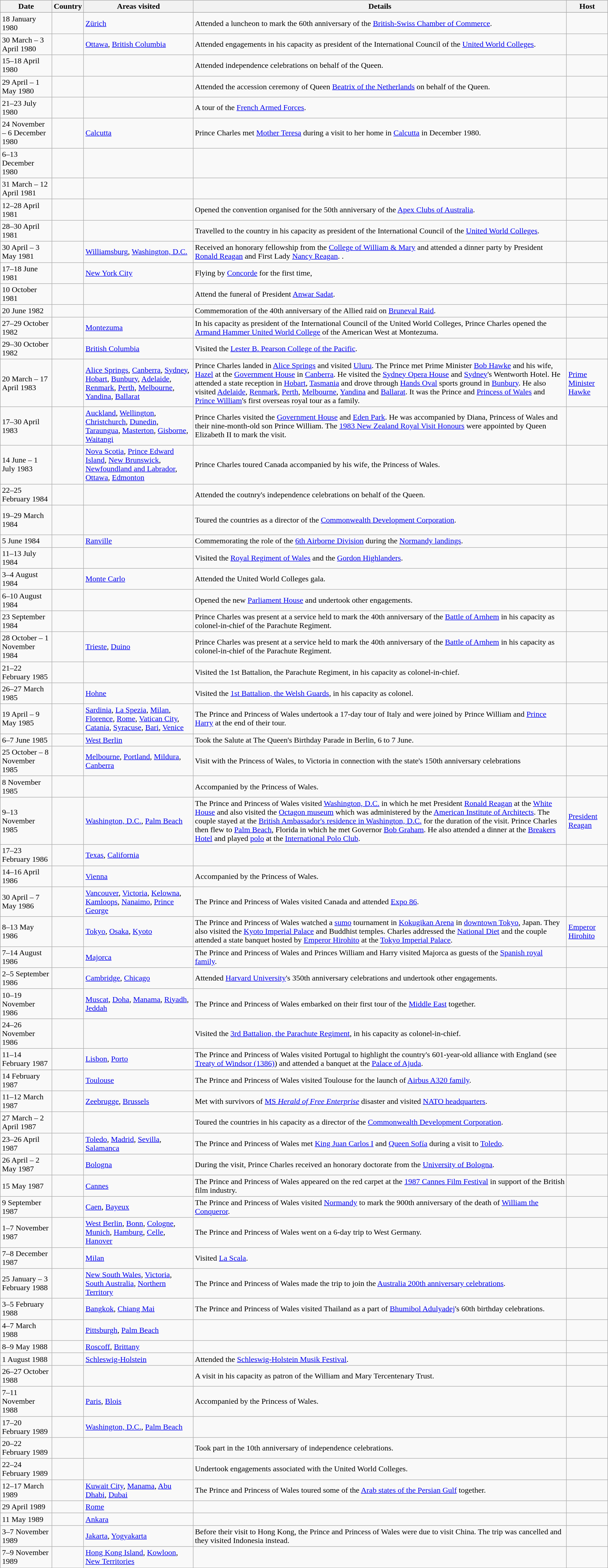<table class="wikitable">
<tr>
<th>Date</th>
<th>Country</th>
<th>Areas visited</th>
<th>Details</th>
<th>Host</th>
</tr>
<tr>
</tr>
<tr>
<td>18 January 1980</td>
<td></td>
<td><a href='#'>Zürich</a></td>
<td>Attended a luncheon to mark the 60th anniversary of the <a href='#'>British-Swiss Chamber of Commerce</a>.</td>
<td></td>
</tr>
<tr>
<td>30 March – 3 April 1980</td>
<td></td>
<td><a href='#'>Ottawa</a>, <a href='#'>British Columbia</a></td>
<td>Attended engagements in his capacity as president of the International Council of the <a href='#'>United World Colleges</a>.</td>
<td></td>
</tr>
<tr>
<td>15–18 April 1980</td>
<td></td>
<td></td>
<td>Attended independence celebrations on behalf of the Queen.</td>
<td></td>
</tr>
<tr>
<td>29 April – 1 May 1980</td>
<td></td>
<td></td>
<td>Attended the accession ceremony of Queen <a href='#'>Beatrix of the Netherlands</a> on behalf of the Queen.</td>
<td></td>
</tr>
<tr>
<td>21–23 July 1980</td>
<td></td>
<td></td>
<td>A tour of the <a href='#'>French Armed Forces</a>.</td>
<td></td>
</tr>
<tr>
<td>24 November – 6 December 1980</td>
<td></td>
<td><a href='#'>Calcutta</a></td>
<td>Prince Charles met <a href='#'>Mother Teresa</a> during a visit to her home in <a href='#'>Calcutta</a> in December 1980.</td>
<td></td>
</tr>
<tr>
<td>6–13 December 1980</td>
<td></td>
<td></td>
<td></td>
<td></td>
</tr>
<tr>
<td>31 March – 12 April 1981</td>
<td></td>
<td></td>
<td></td>
<td></td>
</tr>
<tr>
<td>12–28 April 1981</td>
<td></td>
<td></td>
<td>Opened the convention organised for the 50th anniversary of the <a href='#'>Apex Clubs of Australia</a>.</td>
<td></td>
</tr>
<tr>
<td>28–30 April 1981</td>
<td></td>
<td></td>
<td>Travelled to the country in his capacity as president of the International Council of the <a href='#'>United World Colleges</a>.</td>
<td></td>
</tr>
<tr>
<td>30 April – 3 May 1981</td>
<td></td>
<td><a href='#'>Williamsburg</a>, <a href='#'>Washington, D.C.</a></td>
<td>Received an honorary fellowship from the <a href='#'>College of William & Mary</a> and attended a dinner party by President <a href='#'>Ronald Reagan</a> and First Lady <a href='#'>Nancy Reagan</a>.  .</td>
<td></td>
</tr>
<tr>
<td>17–18 June 1981</td>
<td></td>
<td><a href='#'>New York City</a></td>
<td>Flying by <a href='#'>Concorde</a> for the first time,</td>
<td></td>
</tr>
<tr>
<td>10 October 1981</td>
<td></td>
<td></td>
<td>Attend the funeral of President <a href='#'>Anwar Sadat</a>.</td>
<td></td>
</tr>
<tr>
<td>20 June 1982</td>
<td></td>
<td></td>
<td>Commemoration of the 40th anniversary of the Allied raid on <a href='#'>Bruneval Raid</a>.</td>
<td></td>
</tr>
<tr>
<td>27–29 October 1982</td>
<td></td>
<td><a href='#'>Montezuma</a></td>
<td>In his capacity as president of the International Council of the United World Colleges, Prince Charles opened the <a href='#'>Armand Hammer United World College</a> of the American West at Montezuma.</td>
<td></td>
</tr>
<tr>
<td>29–30 October 1982</td>
<td></td>
<td><a href='#'>British Columbia</a></td>
<td>Visited the <a href='#'>Lester B. Pearson College of the Pacific</a>.</td>
<td></td>
</tr>
<tr>
<td>20 March – 17 April 1983</td>
<td></td>
<td><a href='#'>Alice Springs</a>, <a href='#'>Canberra</a>, <a href='#'>Sydney</a>, <a href='#'>Hobart</a>, <a href='#'>Bunbury</a>, <a href='#'>Adelaide</a>, <a href='#'>Renmark</a>, <a href='#'>Perth</a>, <a href='#'>Melbourne</a>, <a href='#'>Yandina</a>, <a href='#'>Ballarat</a></td>
<td>Prince Charles landed in <a href='#'>Alice Springs</a> and visited <a href='#'>Uluru</a>. The Prince met Prime Minister <a href='#'>Bob Hawke</a> and his wife, <a href='#'>Hazel</a> at the <a href='#'>Government House</a> in <a href='#'>Canberra</a>. He visited the <a href='#'>Sydney Opera House</a> and <a href='#'>Sydney</a>'s Wentworth Hotel. He attended a state reception in <a href='#'>Hobart</a>, <a href='#'>Tasmania</a> and drove through <a href='#'>Hands Oval</a> sports ground in <a href='#'>Bunbury</a>. He also visited <a href='#'>Adelaide</a>, <a href='#'>Renmark</a>, <a href='#'>Perth</a>, <a href='#'>Melbourne</a>, <a href='#'>Yandina</a> and <a href='#'>Ballarat</a>. It was the Prince and <a href='#'>Princess of Wales</a> and <a href='#'>Prince William</a>'s first overseas royal tour as a family.</td>
<td><a href='#'>Prime Minister Hawke</a></td>
</tr>
<tr>
<td>17–30 April 1983</td>
<td></td>
<td><a href='#'>Auckland</a>, <a href='#'>Wellington</a>, <a href='#'>Christchurch</a>, <a href='#'>Dunedin</a>, <a href='#'>Taraungua</a>, <a href='#'>Masterton</a>, <a href='#'>Gisborne</a>, <a href='#'>Waitangi</a></td>
<td>Prince Charles visited the <a href='#'>Government House</a> and <a href='#'>Eden Park</a>. He was accompanied by Diana, Princess of Wales and their nine-month-old son Prince William. The <a href='#'>1983 New Zealand Royal Visit Honours</a> were appointed by Queen Elizabeth II to mark the visit.</td>
<td></td>
</tr>
<tr>
<td>14 June – 1 July 1983</td>
<td></td>
<td><a href='#'>Nova Scotia</a>, <a href='#'>Prince Edward Island</a>, <a href='#'>New Brunswick</a>, <a href='#'>Newfoundland and Labrador</a>, <a href='#'>Ottawa</a>, <a href='#'>Edmonton</a></td>
<td>Prince Charles toured Canada accompanied by his wife, the Princess of Wales.</td>
<td></td>
</tr>
<tr>
<td>22–25 February 1984</td>
<td></td>
<td></td>
<td>Attended the coutnry's independence celebrations on behalf of the Queen.</td>
<td></td>
</tr>
<tr>
<td>19–29 March 1984</td>
<td><br><br><br></td>
<td></td>
<td>Toured the countries as a director of the <a href='#'>Commonwealth Development Corporation</a>.</td>
<td></td>
</tr>
<tr>
<td>5 June 1984</td>
<td></td>
<td><a href='#'>Ranville</a></td>
<td>Commemorating the role of the <a href='#'>6th Airborne Division</a> during the <a href='#'>Normandy landings</a>.</td>
<td></td>
</tr>
<tr>
<td>11–13 July 1984</td>
<td></td>
<td></td>
<td>Visited the <a href='#'>Royal Regiment of Wales</a> and the <a href='#'>Gordon Highlanders</a>.</td>
<td></td>
</tr>
<tr>
<td>3–4 August 1984</td>
<td></td>
<td><a href='#'>Monte Carlo</a></td>
<td>Attended the United World Colleges gala.</td>
<td></td>
</tr>
<tr>
<td>6–10 August 1984</td>
<td></td>
<td></td>
<td>Opened the new <a href='#'>Parliament House</a> and undertook other engagements.</td>
<td></td>
</tr>
<tr>
<td>23 September 1984</td>
<td></td>
<td></td>
<td>Prince Charles was present at a service held to mark the 40th anniversary of the <a href='#'>Battle of Arnhem</a> in his capacity as colonel-in-chief of the Parachute Regiment.</td>
<td></td>
</tr>
<tr>
<td>28 October – 1 November 1984</td>
<td></td>
<td><a href='#'>Trieste</a>, <a href='#'>Duino</a></td>
<td>Prince Charles was present at a service held to mark the 40th anniversary of the <a href='#'>Battle of Arnhem</a> in his capacity as colonel-in-chief of the Parachute Regiment.</td>
<td></td>
</tr>
<tr>
<td>21–22 February 1985</td>
<td></td>
<td></td>
<td>Visited the 1st Battalion, the Parachute Regiment, in his capacity as colonel-in-chief.</td>
<td></td>
</tr>
<tr>
<td>26–27 March 1985</td>
<td></td>
<td><a href='#'>Hohne</a></td>
<td>Visited the <a href='#'>1st Battalion, the Welsh Guards</a>, in his capacity as colonel.</td>
<td></td>
</tr>
<tr>
<td>19 April – 9 May 1985</td>
<td><br></td>
<td><a href='#'>Sardinia</a>, <a href='#'>La Spezia</a>, <a href='#'>Milan</a>, <a href='#'>Florence</a>, <a href='#'>Rome</a>, <a href='#'>Vatican City</a>, <a href='#'>Catania</a>, <a href='#'>Syracuse</a>, <a href='#'>Bari</a>, <a href='#'>Venice</a></td>
<td>The Prince and Princess of Wales undertook a 17-day tour of Italy and were joined by Prince William and <a href='#'>Prince Harry</a> at the end of their tour.</td>
<td></td>
</tr>
<tr>
<td>6–7 June 1985</td>
<td></td>
<td><a href='#'>West Berlin</a></td>
<td>Took the Salute at The Queen's Birthday Parade in Berlin, 6 to 7 June.</td>
<td></td>
</tr>
<tr>
<td>25 October – 8 November 1985</td>
<td></td>
<td><a href='#'>Melbourne</a>, <a href='#'>Portland</a>, <a href='#'>Mildura</a>, <a href='#'>Canberra</a></td>
<td>Visit with the Princess of Wales, to Victoria in connection with the state's 150th anniversary celebrations</td>
<td></td>
</tr>
<tr>
<td>8 November 1985</td>
<td></td>
<td></td>
<td>Accompanied by the Princess of Wales.</td>
<td></td>
</tr>
<tr>
<td>9–13 November 1985</td>
<td></td>
<td><a href='#'>Washington, D.C.</a>, <a href='#'>Palm Beach</a></td>
<td>The Prince and Princess of Wales visited <a href='#'>Washington, D.C.</a> in which he met President <a href='#'>Ronald Reagan</a> at the <a href='#'>White House</a> and also visited the <a href='#'>Octagon museum</a> which was administered by the <a href='#'>American Institute of Architects</a>. The couple stayed at the <a href='#'>British Ambassador's residence in Washington, D.C.</a> for the duration of the visit. Prince Charles then flew to <a href='#'>Palm Beach</a>, Florida in which he met Governor <a href='#'>Bob Graham</a>. He also attended a dinner at the <a href='#'>Breakers Hotel</a> and played <a href='#'>polo</a> at the <a href='#'>International Polo Club</a>.</td>
<td><a href='#'>President Reagan</a></td>
</tr>
<tr>
<td>17–23 February 1986</td>
<td></td>
<td><a href='#'>Texas</a>, <a href='#'>California</a></td>
<td></td>
<td></td>
</tr>
<tr>
<td>14–16 April 1986</td>
<td></td>
<td><a href='#'>Vienna</a></td>
<td>Accompanied by the Princess of Wales.</td>
<td></td>
</tr>
<tr>
<td>30 April – 7 May 1986</td>
<td></td>
<td><a href='#'>Vancouver</a>, <a href='#'>Victoria</a>, <a href='#'>Kelowna</a>, <a href='#'>Kamloops</a>, <a href='#'>Nanaimo</a>, <a href='#'>Prince George</a></td>
<td>The Prince and Princess of Wales visited Canada and attended <a href='#'>Expo 86</a>.</td>
<td></td>
</tr>
<tr>
<td>8–13 May 1986</td>
<td></td>
<td><a href='#'>Tokyo</a>, <a href='#'>Osaka</a>, <a href='#'>Kyoto</a></td>
<td>The Prince and Princess of Wales watched a <a href='#'>sumo</a> tournament in <a href='#'>Kokugikan Arena</a> in <a href='#'>downtown Tokyo</a>, Japan. They also visited the <a href='#'>Kyoto Imperial Palace</a> and Buddhist temples. Charles addressed the <a href='#'>National Diet</a> and the couple attended a state banquet hosted by <a href='#'>Emperor Hirohito</a> at the <a href='#'>Tokyo Imperial Palace</a>.</td>
<td><a href='#'>Emperor Hirohito</a></td>
</tr>
<tr>
<td>7–14 August 1986</td>
<td></td>
<td><a href='#'>Majorca</a></td>
<td>The Prince and Princess of Wales and Princes William and Harry visited Majorca as guests of the <a href='#'>Spanish royal family</a>.</td>
<td></td>
</tr>
<tr>
<td>2–5 September 1986</td>
<td></td>
<td><a href='#'>Cambridge</a>, <a href='#'>Chicago</a></td>
<td>Attended <a href='#'>Harvard University</a>'s 350th anniversary celebrations and undertook other engagements.</td>
<td></td>
</tr>
<tr>
<td>10–19 November 1986</td>
<td><br><br><br></td>
<td><a href='#'>Muscat</a>, <a href='#'>Doha</a>, <a href='#'>Manama</a>, <a href='#'>Riyadh</a>, <a href='#'>Jeddah</a></td>
<td>The Prince and Princess of Wales embarked on their first tour of the <a href='#'>Middle East</a> together.</td>
<td></td>
</tr>
<tr>
<td>24–26 November 1986</td>
<td></td>
<td></td>
<td>Visited the <a href='#'>3rd Battalion, the Parachute Regiment</a>, in his capacity as colonel-in-chief.</td>
<td></td>
</tr>
<tr>
<td>11–14 February 1987</td>
<td></td>
<td><a href='#'>Lisbon</a>, <a href='#'>Porto</a></td>
<td>The Prince and Princess of Wales visited Portugal to highlight the country's 601-year-old alliance with England (see <a href='#'>Treaty of Windsor (1386)</a>) and attended a banquet at the <a href='#'>Palace of Ajuda</a>.</td>
<td></td>
</tr>
<tr>
<td>14 February 1987</td>
<td></td>
<td><a href='#'>Toulouse</a></td>
<td>The Prince and Princess of Wales visited Toulouse for the launch of <a href='#'>Airbus A320 family</a>.</td>
<td></td>
</tr>
<tr>
<td>11–12 March 1987</td>
<td></td>
<td><a href='#'>Zeebrugge</a>, <a href='#'>Brussels</a></td>
<td>Met with survivors of <a href='#'>MS <em>Herald of Free Enterprise</em></a> disaster and visited <a href='#'>NATO headquarters</a>.</td>
<td></td>
</tr>
<tr>
<td>27 March – 2 April 1987</td>
<td><br><br></td>
<td></td>
<td>Toured the countries in his capacity as a director of the <a href='#'>Commonwealth Development Corporation</a>.</td>
<td></td>
</tr>
<tr>
<td>23–26 April 1987</td>
<td></td>
<td><a href='#'>Toledo</a>, <a href='#'>Madrid</a>, <a href='#'>Sevilla</a>, <a href='#'>Salamanca</a></td>
<td>The Prince and Princess of Wales met <a href='#'>King Juan Carlos I</a> and <a href='#'>Queen Sofía</a> during a visit to <a href='#'>Toledo</a>.</td>
<td></td>
</tr>
<tr>
<td>26 April – 2 May 1987</td>
<td></td>
<td><a href='#'>Bologna</a></td>
<td>During the visit, Prince Charles received an honorary doctorate from the <a href='#'>University of Bologna</a>.</td>
<td></td>
</tr>
<tr>
<td>15 May 1987</td>
<td></td>
<td><a href='#'>Cannes</a></td>
<td>The Prince and Princess of Wales appeared on the red carpet at the <a href='#'>1987 Cannes Film Festival</a> in support of the British film industry.</td>
<td></td>
</tr>
<tr>
<td>9 September 1987</td>
<td></td>
<td><a href='#'>Caen</a>, <a href='#'>Bayeux</a></td>
<td>The Prince and Princess of Wales visited <a href='#'>Normandy</a> to mark the 900th anniversary of the death of <a href='#'>William the Conqueror</a>.</td>
<td></td>
</tr>
<tr>
<td>1–7 November 1987</td>
<td></td>
<td><a href='#'>West Berlin</a>, <a href='#'>Bonn</a>, <a href='#'>Cologne</a>, <a href='#'>Munich</a>, <a href='#'>Hamburg</a>, <a href='#'>Celle</a>, <a href='#'>Hanover</a></td>
<td>The Prince and Princess of Wales went on a 6-day trip to West Germany.</td>
<td></td>
</tr>
<tr>
<td>7–8 December 1987</td>
<td></td>
<td><a href='#'>Milan</a></td>
<td>Visited <a href='#'>La Scala</a>.</td>
<td></td>
</tr>
<tr>
<td>25 January – 3 February 1988</td>
<td></td>
<td><a href='#'>New South Wales</a>, <a href='#'>Victoria</a>, <a href='#'>South Australia</a>, <a href='#'>Northern Territory</a></td>
<td>The Prince and Princess of Wales made the trip to join the <a href='#'>Australia 200th anniversary celebrations</a>.</td>
<td></td>
</tr>
<tr>
<td>3–5 February 1988</td>
<td></td>
<td><a href='#'>Bangkok</a>, <a href='#'>Chiang Mai</a></td>
<td>The Prince and Princess of Wales visited Thailand as a part of <a href='#'>Bhumibol Adulyadej</a>'s 60th birthday celebrations.</td>
<td></td>
</tr>
<tr>
<td>4–7 March 1988</td>
<td></td>
<td><a href='#'>Pittsburgh</a>, <a href='#'>Palm Beach</a></td>
<td></td>
<td></td>
</tr>
<tr>
<td>8–9 May 1988</td>
<td></td>
<td><a href='#'>Roscoff</a>, <a href='#'>Brittany</a></td>
<td></td>
<td></td>
</tr>
<tr>
<td>1 August 1988</td>
<td></td>
<td><a href='#'>Schleswig-Holstein</a></td>
<td>Attended the <a href='#'>Schleswig-Holstein Musik Festival</a>.</td>
<td></td>
</tr>
<tr>
<td>26–27 October 1988</td>
<td></td>
<td></td>
<td>A visit in his capacity as patron of the William and Mary Tercentenary Trust.</td>
<td></td>
</tr>
<tr>
<td>7–11 November 1988</td>
<td></td>
<td><a href='#'>Paris</a>, <a href='#'>Blois</a></td>
<td>Accompanied by the Princess of Wales.</td>
<td></td>
</tr>
<tr>
<td>17–20 February 1989</td>
<td></td>
<td><a href='#'>Washington, D.C.</a>, <a href='#'>Palm Beach</a></td>
<td></td>
<td></td>
</tr>
<tr>
<td>20–22 February 1989</td>
<td></td>
<td></td>
<td>Took part in the 10th anniversary of independence celebrations.</td>
<td></td>
</tr>
<tr>
<td>22–24 February 1989</td>
<td></td>
<td></td>
<td>Undertook engagements associated with the United World Colleges.</td>
<td></td>
</tr>
<tr>
<td>12–17 March 1989</td>
<td><br><br></td>
<td><a href='#'>Kuwait City</a>, <a href='#'>Manama</a>, <a href='#'>Abu Dhabi</a>, <a href='#'>Dubai</a></td>
<td>The Prince and Princess of Wales toured some of the <a href='#'>Arab states of the Persian Gulf</a> together.</td>
<td></td>
</tr>
<tr>
<td>29 April 1989</td>
<td></td>
<td><a href='#'>Rome</a></td>
<td></td>
<td></td>
</tr>
<tr>
<td>11 May 1989</td>
<td></td>
<td><a href='#'>Ankara</a></td>
<td></td>
<td></td>
</tr>
<tr>
<td>3–7 November 1989</td>
<td></td>
<td><a href='#'>Jakarta</a>, <a href='#'>Yogyakarta</a></td>
<td>Before their visit to Hong Kong, the Prince and Princess of Wales were due to visit China. The trip was cancelled and they visited Indonesia instead.</td>
<td></td>
</tr>
<tr>
<td>7–9 November 1989</td>
<td></td>
<td><a href='#'>Hong Kong Island</a>, <a href='#'>Kowloon</a>, <a href='#'>New Territories</a></td>
<td></td>
<td></td>
</tr>
</table>
